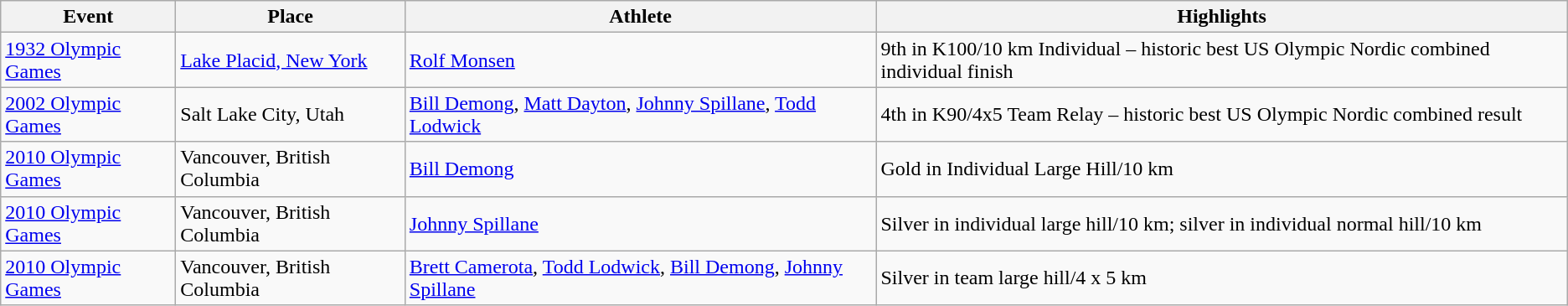<table class="wikitable">
<tr>
<th>Event</th>
<th>Place</th>
<th>Athlete</th>
<th>Highlights</th>
</tr>
<tr>
<td><a href='#'>1932 Olympic Games</a></td>
<td> <a href='#'>Lake Placid, New York</a></td>
<td><a href='#'>Rolf Monsen</a></td>
<td>9th in K100/10 km Individual – historic best US Olympic Nordic combined individual finish</td>
</tr>
<tr>
<td><a href='#'>2002 Olympic Games</a></td>
<td> Salt Lake City, Utah</td>
<td><a href='#'>Bill Demong</a>, <a href='#'>Matt Dayton</a>, <a href='#'>Johnny Spillane</a>, <a href='#'>Todd Lodwick</a></td>
<td>4th in K90/4x5 Team Relay – historic best US Olympic Nordic combined result</td>
</tr>
<tr>
<td><a href='#'>2010 Olympic Games</a></td>
<td> Vancouver, British Columbia</td>
<td><a href='#'>Bill Demong</a></td>
<td>Gold in Individual Large Hill/10 km</td>
</tr>
<tr>
<td><a href='#'>2010 Olympic Games</a></td>
<td> Vancouver, British Columbia</td>
<td><a href='#'>Johnny Spillane</a></td>
<td>Silver in individual large hill/10 km; silver in individual normal hill/10 km</td>
</tr>
<tr>
<td><a href='#'>2010 Olympic Games</a></td>
<td> Vancouver, British Columbia</td>
<td><a href='#'>Brett Camerota</a>, <a href='#'>Todd Lodwick</a>, <a href='#'>Bill Demong</a>, <a href='#'>Johnny Spillane</a></td>
<td>Silver in team large hill/4 x 5 km</td>
</tr>
</table>
